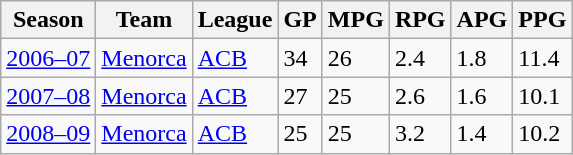<table class="wikitable">
<tr>
<th>Season</th>
<th>Team</th>
<th>League</th>
<th>GP</th>
<th>MPG</th>
<th>RPG</th>
<th>APG</th>
<th>PPG</th>
</tr>
<tr>
<td><a href='#'>2006–07</a></td>
<td><a href='#'>Menorca</a></td>
<td><a href='#'>ACB</a></td>
<td>34</td>
<td>26</td>
<td>2.4</td>
<td>1.8</td>
<td>11.4</td>
</tr>
<tr>
<td><a href='#'>2007–08</a></td>
<td><a href='#'>Menorca</a></td>
<td><a href='#'>ACB</a></td>
<td>27</td>
<td>25</td>
<td>2.6</td>
<td>1.6</td>
<td>10.1</td>
</tr>
<tr>
<td><a href='#'>2008–09</a></td>
<td><a href='#'>Menorca</a></td>
<td><a href='#'>ACB</a></td>
<td>25</td>
<td>25</td>
<td>3.2</td>
<td>1.4</td>
<td>10.2</td>
</tr>
</table>
